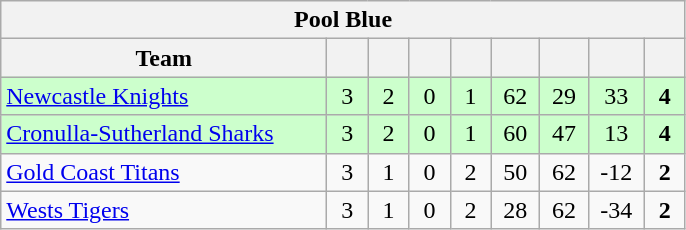<table class="wikitable" style="text-align:center">
<tr>
<th colspan="9"><strong>Pool Blue</strong></th>
</tr>
<tr>
<th width="210">Team</th>
<th width="20"></th>
<th width="20"></th>
<th width="20"></th>
<th width="20"></th>
<th width="25"></th>
<th width="25"></th>
<th width="30"></th>
<th width="20"></th>
</tr>
<tr style="background: #ccffcc;">
<td align=left> <a href='#'>Newcastle Knights</a></td>
<td>3</td>
<td>2</td>
<td>0</td>
<td>1</td>
<td>62</td>
<td>29</td>
<td>33</td>
<td><strong>4</strong></td>
</tr>
<tr style="background: #ccffcc;">
<td align=left> <a href='#'>Cronulla-Sutherland Sharks</a></td>
<td>3</td>
<td>2</td>
<td>0</td>
<td>1</td>
<td>60</td>
<td>47</td>
<td>13</td>
<td><strong>4</strong></td>
</tr>
<tr>
<td align=left> <a href='#'>Gold Coast Titans</a></td>
<td>3</td>
<td>1</td>
<td>0</td>
<td>2</td>
<td>50</td>
<td>62</td>
<td>-12</td>
<td><strong>2</strong></td>
</tr>
<tr>
<td align=left> <a href='#'>Wests Tigers</a></td>
<td>3</td>
<td>1</td>
<td>0</td>
<td>2</td>
<td>28</td>
<td>62</td>
<td>-34</td>
<td><strong>2</strong></td>
</tr>
</table>
